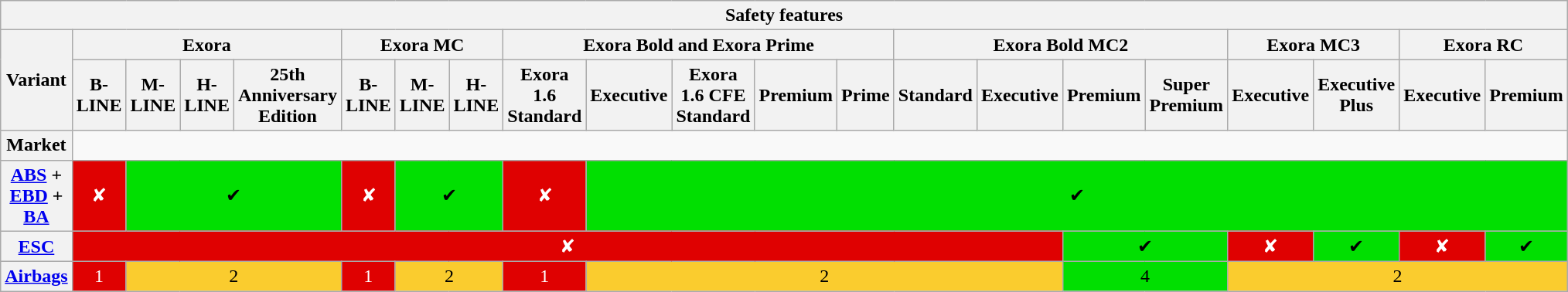<table class="wikitable">
<tr>
<th colspan="21">Safety features </th>
</tr>
<tr>
<th rowspan="2">Variant</th>
<th colspan="4">Exora</th>
<th colspan="3">Exora MC</th>
<th colspan="5">Exora Bold and Exora Prime</th>
<th colspan="4">Exora Bold MC2</th>
<th colspan="2">Exora MC3</th>
<th colspan="2">Exora RC</th>
</tr>
<tr>
<th style="width: 50px;">B-LINE</th>
<th style="width: 50px;">M-LINE</th>
<th style="width: 50px;">H-LINE</th>
<th style="width: 50px;">25th Anniversary Edition</th>
<th style="width: 50px;">B-LINE</th>
<th style="width: 50px;">M-LINE</th>
<th style="width: 50px;">H-LINE</th>
<th style="width: 50px;">Exora 1.6 Standard</th>
<th style="width: 50px;">Executive</th>
<th style="width: 50px;">Exora 1.6 CFE Standard</th>
<th style="width: 50px;">Premium</th>
<th style="width: 50px;">Prime</th>
<th style="width: 50px;">Standard</th>
<th style="width: 50px;">Executive</th>
<th style="width: 50px;">Premium</th>
<th style="width: 50px;">Super Premium</th>
<th style="width: 50px;">Executive</th>
<th style="width: 50px;">Executive Plus</th>
<th>Executive</th>
<th>Premium</th>
</tr>
<tr>
<th>Market</th>
<td align="center" colspan="20"></td>
</tr>
<tr>
<th><a href='#'>ABS</a> + <a href='#'>EBD</a> + <a href='#'>BA</a></th>
<td colspan="1" style="background: #DF0101; color: white" align="center">✘</td>
<td colspan="3" style="background: #01DF01; color: black" align="center">✔</td>
<td colspan="1" style="background: #DF0101; color: white" align="center">✘</td>
<td colspan="2" style="background: #01DF01; color: black" align="center">✔</td>
<td colspan="1" style="background: #DF0101; color: white" align="center">✘</td>
<td align="center" style="background: #01DF01; color: black" colspan="12">✔</td>
</tr>
<tr>
<th><a href='#'>ESC</a></th>
<td colspan="14" style="background: #DF0101; color: white" align="center">✘</td>
<td colspan="2" style="background: #01DF01; color: black" align="center">✔</td>
<td style="background: #DF0101; color: white" align="center">✘</td>
<td align="center" style="background: #01DF01; color: black">✔</td>
<td style="background: #DF0101; color: white" align="center">✘</td>
<td align="center" style="background: #01DF01; color: black">✔</td>
</tr>
<tr>
<th><a href='#'>Airbags</a></th>
<td colspan="1" style="background: #DF0101; color: white" align="center">1</td>
<td colspan="3" style="background: #FACC2E; color: black" align="center">2</td>
<td colspan="1" style="background: #DF0101; color: white" align="center">1</td>
<td colspan="2" style="background: #FACC2E; color: black" align="center">2</td>
<td colspan="1" style="background: #DF0101; color: white" align="center">1</td>
<td colspan="6" style="background: #FACC2E; color: black" align="center">2</td>
<td colspan="2" style="background: #01DF01; color: black" align="center">4</td>
<td align="center" style="background: #FACC2E; color: black" colspan="4">2</td>
</tr>
</table>
